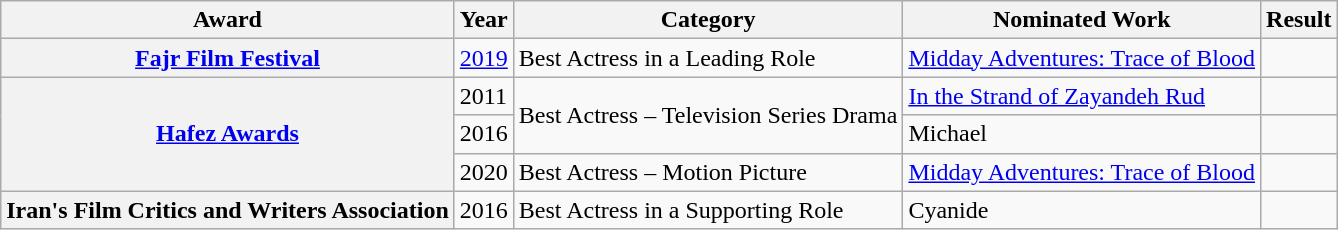<table class="wikitable sortable plainrowheaders">
<tr>
<th scope="col">Award</th>
<th scope="col">Year</th>
<th scope="col">Category</th>
<th scope="col">Nominated Work</th>
<th scope="col">Result</th>
</tr>
<tr>
<th scope="row"><a href='#'>Fajr Film Festival</a></th>
<td><a href='#'>2019</a></td>
<td>Best Actress in a Leading Role</td>
<td><a href='#'>Midday Adventures: Trace of Blood</a></td>
<td></td>
</tr>
<tr>
<th scope="row" rowspan="3"><a href='#'>Hafez Awards</a></th>
<td>2011</td>
<td rowspan="2">Best Actress – Television Series Drama</td>
<td><a href='#'>In the Strand of Zayandeh Rud</a></td>
<td></td>
</tr>
<tr>
<td>2016</td>
<td>Michael</td>
<td></td>
</tr>
<tr>
<td>2020</td>
<td>Best Actress – Motion Picture</td>
<td><a href='#'>Midday Adventures: Trace of Blood</a></td>
<td></td>
</tr>
<tr>
<th scope="row">Iran's Film Critics and Writers Association</th>
<td>2016</td>
<td>Best Actress in a Supporting Role</td>
<td>Cyanide</td>
<td></td>
</tr>
</table>
